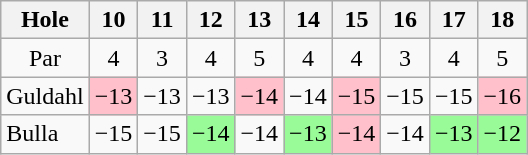<table class="wikitable" style="text-align:center">
<tr>
<th>Hole</th>
<th>10</th>
<th>11</th>
<th>12</th>
<th>13</th>
<th>14</th>
<th>15</th>
<th>16</th>
<th>17</th>
<th>18</th>
</tr>
<tr>
<td>Par</td>
<td>4</td>
<td>3</td>
<td>4</td>
<td>5</td>
<td>4</td>
<td>4</td>
<td>3</td>
<td>4</td>
<td>5</td>
</tr>
<tr>
<td align=left> Guldahl</td>
<td style="background: Pink;">−13</td>
<td>−13</td>
<td>−13</td>
<td style="background: Pink;">−14</td>
<td>−14</td>
<td style="background: Pink;">−15</td>
<td>−15</td>
<td>−15</td>
<td style="background: Pink;">−16</td>
</tr>
<tr>
<td align=left> Bulla</td>
<td>−15</td>
<td>−15</td>
<td style="background: PaleGreen;">−14</td>
<td>−14</td>
<td style="background: PaleGreen;">−13</td>
<td style="background: Pink;">−14</td>
<td>−14</td>
<td style="background: PaleGreen;">−13</td>
<td style="background: PaleGreen;">−12</td>
</tr>
</table>
